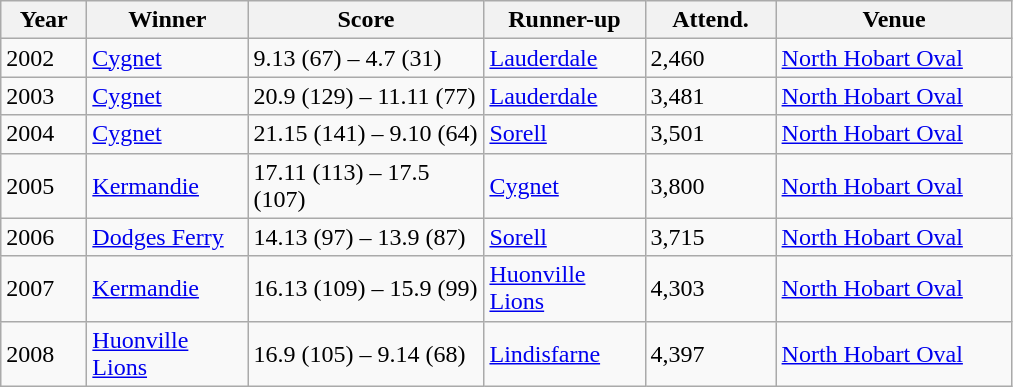<table class="wikitable sortable">
<tr>
<th width=50px>Year</th>
<th width=100px>Winner</th>
<th width=150px>Score</th>
<th width=100px>Runner-up</th>
<th width=80px>Attend.</th>
<th width=150px>Venue</th>
</tr>
<tr>
<td>2002</td>
<td><a href='#'>Cygnet</a></td>
<td>9.13 (67) – 4.7 (31)</td>
<td><a href='#'>Lauderdale</a></td>
<td>2,460</td>
<td><a href='#'>North Hobart Oval</a></td>
</tr>
<tr>
<td>2003</td>
<td><a href='#'>Cygnet</a></td>
<td>20.9 (129) – 11.11 (77)</td>
<td><a href='#'>Lauderdale</a></td>
<td>3,481</td>
<td><a href='#'>North Hobart Oval</a></td>
</tr>
<tr>
<td>2004</td>
<td><a href='#'>Cygnet</a></td>
<td>21.15 (141) – 9.10 (64)</td>
<td><a href='#'>Sorell</a></td>
<td>3,501</td>
<td><a href='#'>North Hobart Oval</a></td>
</tr>
<tr>
<td>2005</td>
<td><a href='#'>Kermandie</a></td>
<td>17.11 (113) – 17.5 (107)</td>
<td><a href='#'>Cygnet</a></td>
<td>3,800</td>
<td><a href='#'>North Hobart Oval</a></td>
</tr>
<tr>
<td>2006</td>
<td><a href='#'>Dodges Ferry</a></td>
<td>14.13 (97) – 13.9 (87)</td>
<td><a href='#'>Sorell</a></td>
<td>3,715</td>
<td><a href='#'>North Hobart Oval</a></td>
</tr>
<tr>
<td>2007</td>
<td><a href='#'>Kermandie</a></td>
<td>16.13 (109) – 15.9 (99)</td>
<td><a href='#'>Huonville Lions</a></td>
<td>4,303</td>
<td><a href='#'>North Hobart Oval</a></td>
</tr>
<tr>
<td>2008</td>
<td><a href='#'>Huonville Lions</a></td>
<td>16.9 (105) – 9.14 (68)</td>
<td><a href='#'>Lindisfarne</a></td>
<td>4,397</td>
<td><a href='#'>North Hobart Oval</a></td>
</tr>
</table>
